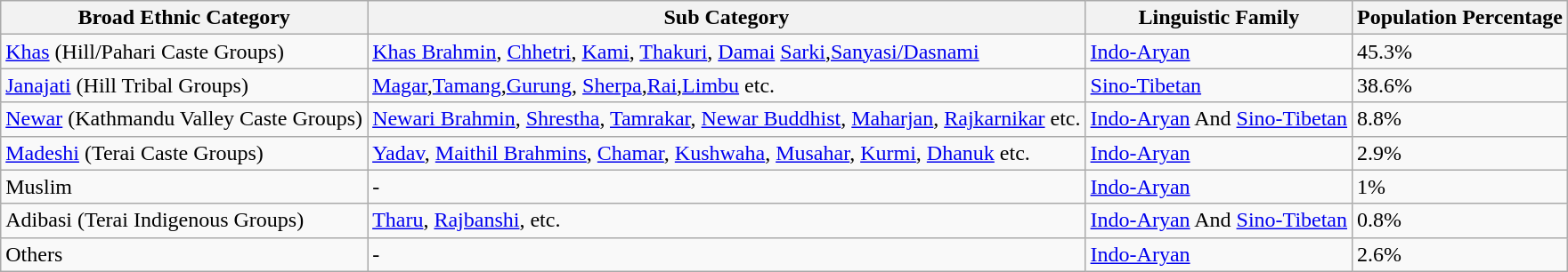<table class="wikitable sortable static-row-numbers static-row-header-text">
<tr>
<th>Broad Ethnic Category</th>
<th>Sub Category</th>
<th>Linguistic Family</th>
<th>Population Percentage</th>
</tr>
<tr>
<td><a href='#'>Khas</a> (Hill/Pahari Caste Groups)</td>
<td><a href='#'>Khas Brahmin</a>, <a href='#'>Chhetri</a>, <a href='#'>Kami</a>, <a href='#'>Thakuri</a>, <a href='#'>Damai</a> <a href='#'>Sarki</a>,<a href='#'>Sanyasi/Dasnami</a></td>
<td><a href='#'>Indo-Aryan</a></td>
<td>45.3%</td>
</tr>
<tr>
<td><a href='#'>Janajati</a>   (Hill Tribal Groups)</td>
<td><a href='#'>Magar</a>,<a href='#'>Tamang</a>,<a href='#'>Gurung</a>, <a href='#'>Sherpa</a>,<a href='#'>Rai</a>,<a href='#'>Limbu</a> etc.</td>
<td><a href='#'>Sino-Tibetan</a></td>
<td>38.6%</td>
</tr>
<tr>
<td><a href='#'>Newar</a> (Kathmandu Valley Caste Groups)</td>
<td><a href='#'>Newari Brahmin</a>, <a href='#'>Shrestha</a>, <a href='#'>Tamrakar</a>, <a href='#'>Newar Buddhist</a>, <a href='#'>Maharjan</a>, <a href='#'>Rajkarnikar</a> etc.</td>
<td><a href='#'>Indo-Aryan</a> And <a href='#'>Sino-Tibetan</a></td>
<td>8.8%</td>
</tr>
<tr>
<td><a href='#'>Madeshi</a>  (Terai Caste Groups)</td>
<td><a href='#'>Yadav</a>, <a href='#'>Maithil Brahmins</a>, <a href='#'>Chamar</a>, <a href='#'>Kushwaha</a>, <a href='#'>Musahar</a>, <a href='#'>Kurmi</a>, <a href='#'>Dhanuk</a> etc.</td>
<td><a href='#'>Indo-Aryan</a></td>
<td>2.9%</td>
</tr>
<tr>
<td>Muslim</td>
<td>-</td>
<td><a href='#'>Indo-Aryan</a></td>
<td>1%</td>
</tr>
<tr>
<td>Adibasi  (Terai Indigenous Groups)</td>
<td><a href='#'>Tharu</a>, <a href='#'>Rajbanshi</a>, etc.</td>
<td><a href='#'>Indo-Aryan</a> And <a href='#'>Sino-Tibetan</a></td>
<td>0.8%</td>
</tr>
<tr>
<td>Others</td>
<td>-</td>
<td><a href='#'>Indo-Aryan</a></td>
<td>2.6%</td>
</tr>
</table>
